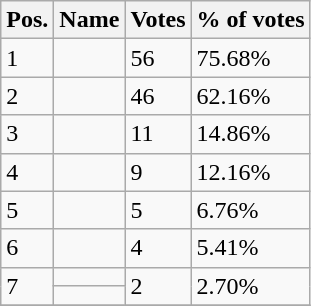<table class="wikitable sortable">
<tr>
<th>Pos.</th>
<th>Name</th>
<th>Votes</th>
<th>% of votes</th>
</tr>
<tr>
<td>1</td>
<td></td>
<td>56</td>
<td>75.68%</td>
</tr>
<tr>
<td>2</td>
<td></td>
<td>46</td>
<td>62.16%</td>
</tr>
<tr>
<td>3</td>
<td></td>
<td>11</td>
<td>14.86%</td>
</tr>
<tr>
<td>4</td>
<td></td>
<td>9</td>
<td>12.16%</td>
</tr>
<tr>
<td>5</td>
<td></td>
<td>5</td>
<td>6.76%</td>
</tr>
<tr>
<td>6</td>
<td></td>
<td>4</td>
<td>5.41%</td>
</tr>
<tr>
<td rowspan="2">7</td>
<td></td>
<td rowspan="2">2</td>
<td rowspan="2">2.70%</td>
</tr>
<tr>
<td></td>
</tr>
<tr>
</tr>
</table>
